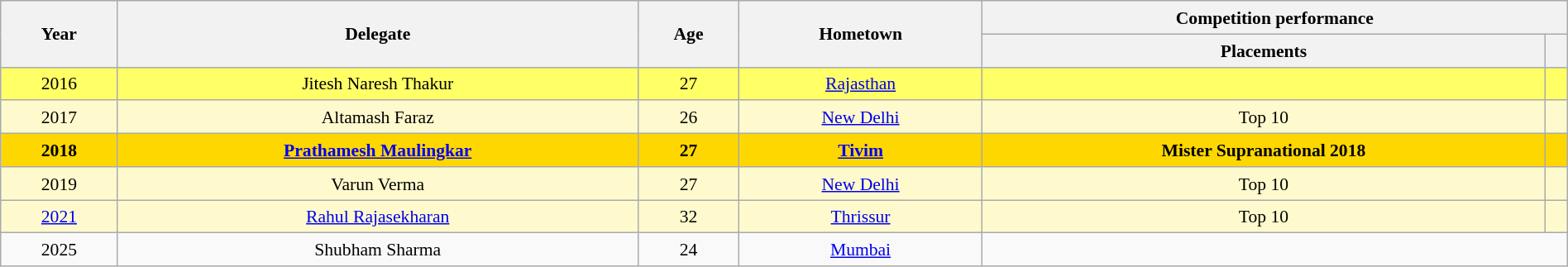<table class="wikitable" style="text-align:center; line-height:20px; font-size:90%; width:100%;">
<tr>
<th rowspan="2">Year</th>
<th rowspan="2">Delegate</th>
<th rowspan="2">Age</th>
<th rowspan="2">Hometown</th>
<th colspan="2">Competition performance</th>
</tr>
<tr>
<th>Placements</th>
<th></th>
</tr>
<tr style="background-color:#FFFF66;">
<td>2016</td>
<td>Jitesh Naresh Thakur</td>
<td>27</td>
<td><a href='#'>Rajasthan</a></td>
<td></td>
<td style="background:;"></td>
</tr>
<tr style="background-color:#FFFACD;">
<td>2017</td>
<td>Altamash Faraz</td>
<td>26</td>
<td><a href='#'>New Delhi</a></td>
<td>Top 10</td>
<td style="background:;"></td>
</tr>
<tr style="background-color:gold; font-weight: bold">
<td>2018</td>
<td><a href='#'>Prathamesh Maulingkar</a></td>
<td>27</td>
<td><a href='#'>Tivim</a></td>
<td>Mister Supranational 2018</td>
<td style="background:;"></td>
</tr>
<tr style="background-color:#FFFACD;">
<td>2019</td>
<td>Varun Verma</td>
<td>27</td>
<td><a href='#'>New Delhi</a></td>
<td>Top 10</td>
<td style="background:;"></td>
</tr>
<tr style="background-color:#FFFACD;">
<td><a href='#'>2021</a></td>
<td><a href='#'>Rahul Rajasekharan</a></td>
<td>32</td>
<td><a href='#'>Thrissur</a></td>
<td>Top 10</td>
<td style="background:;"></td>
</tr>
<tr>
<td>2025</td>
<td>Shubham Sharma</td>
<td>24</td>
<td><a href='#'>Mumbai</a></td>
<td colspan=2></td>
</tr>
</table>
